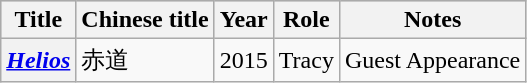<table class="wikitable sortable plainrowheaders">
<tr style="background:#ccc; text-align:center;">
<th scope="col">Title</th>
<th scope="col">Chinese title</th>
<th scope="col">Year</th>
<th scope="col">Role</th>
<th scope="col" class="unsortable">Notes</th>
</tr>
<tr>
<th scope="row"><em><a href='#'>Helios</a></em></th>
<td>赤道</td>
<td style="text-align:center;">2015</td>
<td>Tracy</td>
<td>Guest Appearance</td>
</tr>
</table>
